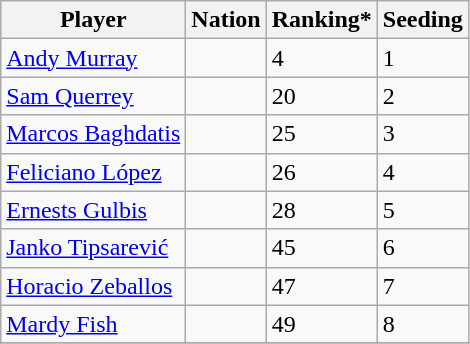<table class="wikitable" border="1">
<tr>
<th>Player</th>
<th>Nation</th>
<th>Ranking*</th>
<th>Seeding</th>
</tr>
<tr>
<td><a href='#'>Andy Murray</a></td>
<td></td>
<td>4</td>
<td>1</td>
</tr>
<tr>
<td><a href='#'>Sam Querrey</a></td>
<td></td>
<td>20</td>
<td>2</td>
</tr>
<tr>
<td><a href='#'>Marcos Baghdatis</a></td>
<td></td>
<td>25</td>
<td>3</td>
</tr>
<tr>
<td><a href='#'>Feliciano López</a></td>
<td></td>
<td>26</td>
<td>4</td>
</tr>
<tr>
<td><a href='#'>Ernests Gulbis</a></td>
<td></td>
<td>28</td>
<td>5</td>
</tr>
<tr>
<td><a href='#'>Janko Tipsarević</a></td>
<td></td>
<td>45</td>
<td>6</td>
</tr>
<tr>
<td><a href='#'>Horacio Zeballos</a></td>
<td></td>
<td>47</td>
<td>7</td>
</tr>
<tr>
<td><a href='#'>Mardy Fish</a></td>
<td></td>
<td>49</td>
<td>8</td>
</tr>
<tr>
</tr>
</table>
